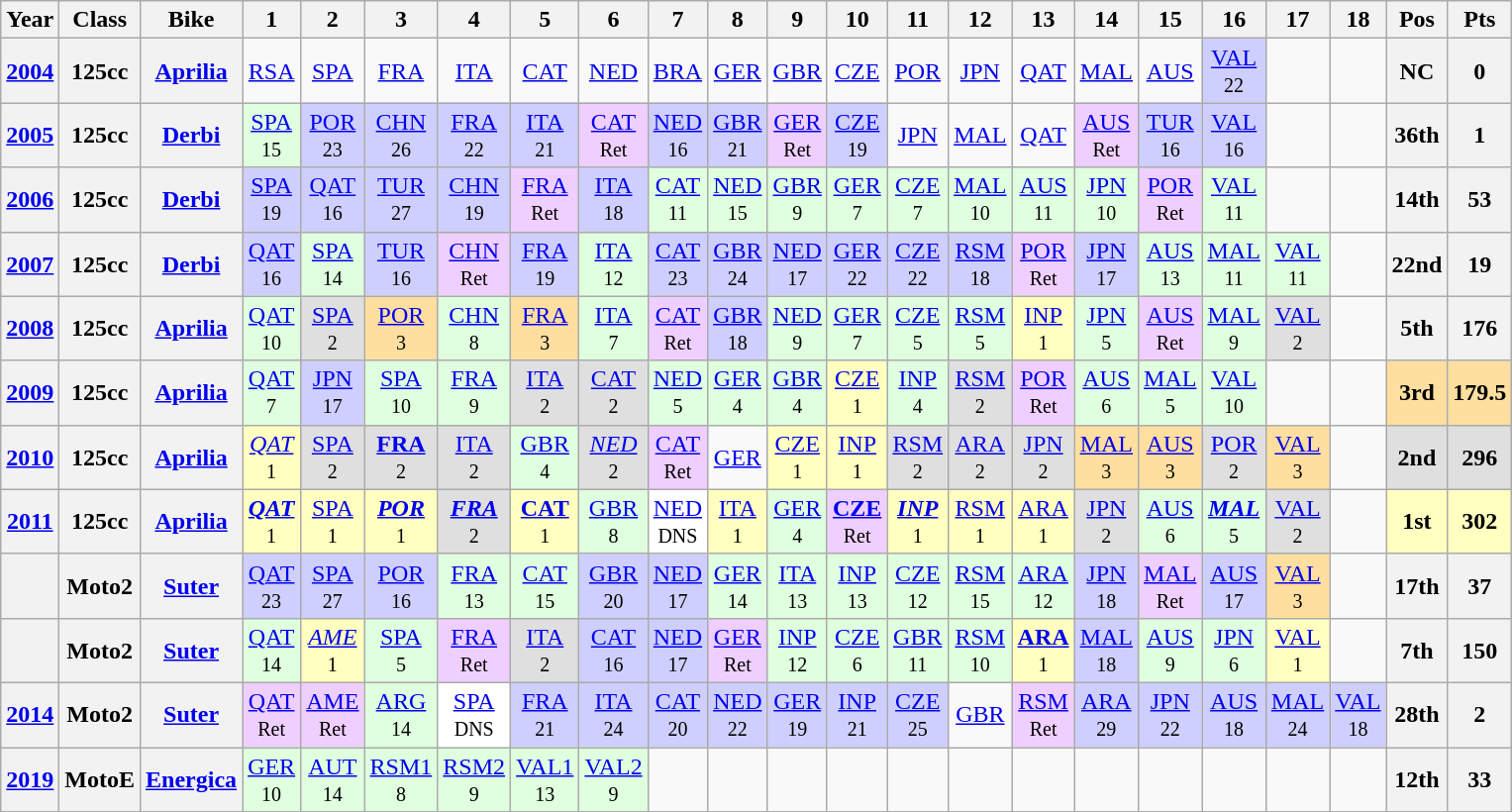<table class="wikitable" style="text-align:center">
<tr>
<th>Year</th>
<th>Class</th>
<th>Bike</th>
<th>1</th>
<th>2</th>
<th>3</th>
<th>4</th>
<th>5</th>
<th>6</th>
<th>7</th>
<th>8</th>
<th>9</th>
<th>10</th>
<th>11</th>
<th>12</th>
<th>13</th>
<th>14</th>
<th>15</th>
<th>16</th>
<th>17</th>
<th>18</th>
<th>Pos</th>
<th>Pts</th>
</tr>
<tr>
<th><a href='#'>2004</a></th>
<th>125cc</th>
<th><a href='#'>Aprilia</a></th>
<td><a href='#'>RSA</a></td>
<td><a href='#'>SPA</a></td>
<td><a href='#'>FRA</a></td>
<td><a href='#'>ITA</a></td>
<td><a href='#'>CAT</a></td>
<td><a href='#'>NED</a></td>
<td><a href='#'>BRA</a></td>
<td><a href='#'>GER</a></td>
<td><a href='#'>GBR</a></td>
<td><a href='#'>CZE</a></td>
<td><a href='#'>POR</a></td>
<td><a href='#'>JPN</a></td>
<td><a href='#'>QAT</a></td>
<td><a href='#'>MAL</a></td>
<td><a href='#'>AUS</a></td>
<td style="background:#cfcfff;"><a href='#'>VAL</a><br><small>22</small></td>
<td></td>
<td></td>
<th>NC</th>
<th>0</th>
</tr>
<tr>
<th><a href='#'>2005</a></th>
<th>125cc</th>
<th><a href='#'>Derbi</a></th>
<td style="background:#dfffdf;"><a href='#'>SPA</a><br><small>15</small></td>
<td style="background:#cfcfff;"><a href='#'>POR</a><br><small>23</small></td>
<td style="background:#cfcfff;"><a href='#'>CHN</a><br><small>26</small></td>
<td style="background:#cfcfff;"><a href='#'>FRA</a><br><small>22</small></td>
<td style="background:#cfcfff;"><a href='#'>ITA</a><br><small>21</small></td>
<td style="background:#efcfff;"><a href='#'>CAT</a><br><small>Ret</small></td>
<td style="background:#cfcfff;"><a href='#'>NED</a><br><small>16</small></td>
<td style="background:#cfcfff;"><a href='#'>GBR</a><br><small>21</small></td>
<td style="background:#efcfff;"><a href='#'>GER</a><br><small>Ret</small></td>
<td style="background:#cfcfff;"><a href='#'>CZE</a><br><small>19</small></td>
<td><a href='#'>JPN</a></td>
<td><a href='#'>MAL</a></td>
<td><a href='#'>QAT</a></td>
<td style="background:#efcfff;"><a href='#'>AUS</a><br><small>Ret</small></td>
<td style="background:#cfcfff;"><a href='#'>TUR</a><br><small>16</small></td>
<td style="background:#cfcfff;"><a href='#'>VAL</a><br><small>16</small></td>
<td></td>
<td></td>
<th>36th</th>
<th>1</th>
</tr>
<tr>
<th><a href='#'>2006</a></th>
<th>125cc</th>
<th><a href='#'>Derbi</a></th>
<td style="background:#cfcfff;"><a href='#'>SPA</a><br><small>19</small></td>
<td style="background:#cfcfff;"><a href='#'>QAT</a><br><small>16</small></td>
<td style="background:#cfcfff;"><a href='#'>TUR</a><br><small>27</small></td>
<td style="background:#cfcfff;"><a href='#'>CHN</a><br><small>19</small></td>
<td style="background:#efcfff;"><a href='#'>FRA</a><br><small>Ret</small></td>
<td style="background:#cfcfff;"><a href='#'>ITA</a><br><small>18</small></td>
<td style="background:#dfffdf;"><a href='#'>CAT</a><br><small>11</small></td>
<td style="background:#dfffdf;"><a href='#'>NED</a><br><small>15</small></td>
<td style="background:#dfffdf;"><a href='#'>GBR</a><br><small>9</small></td>
<td style="background:#dfffdf;"><a href='#'>GER</a><br><small>7</small></td>
<td style="background:#dfffdf;"><a href='#'>CZE</a><br><small>7</small></td>
<td style="background:#dfffdf;"><a href='#'>MAL</a><br><small>10</small></td>
<td style="background:#dfffdf;"><a href='#'>AUS</a><br><small>11</small></td>
<td style="background:#dfffdf;"><a href='#'>JPN</a><br><small>10</small></td>
<td style="background:#efcfff;"><a href='#'>POR</a><br><small>Ret</small></td>
<td style="background:#dfffdf;"><a href='#'>VAL</a><br><small>11</small></td>
<td></td>
<td></td>
<th>14th</th>
<th>53</th>
</tr>
<tr>
<th><a href='#'>2007</a></th>
<th>125cc</th>
<th><a href='#'>Derbi</a></th>
<td style="background:#cfcfff;"><a href='#'>QAT</a><br><small>16</small></td>
<td style="background:#dfffdf;"><a href='#'>SPA</a><br><small>14</small></td>
<td style="background:#cfcfff;"><a href='#'>TUR</a><br><small>16</small></td>
<td style="background:#efcfff;"><a href='#'>CHN</a><br><small>Ret</small></td>
<td style="background:#cfcfff;"><a href='#'>FRA</a><br><small>19</small></td>
<td style="background:#dfffdf;"><a href='#'>ITA</a><br><small>12</small></td>
<td style="background:#cfcfff;"><a href='#'>CAT</a><br><small>23</small></td>
<td style="background:#cfcfff;"><a href='#'>GBR</a><br><small>24</small></td>
<td style="background:#cfcfff;"><a href='#'>NED</a><br><small>17</small></td>
<td style="background:#cfcfff;"><a href='#'>GER</a><br><small>22</small></td>
<td style="background:#cfcfff;"><a href='#'>CZE</a><br><small>22</small></td>
<td style="background:#cfcfff;"><a href='#'>RSM</a><br><small>18</small></td>
<td style="background:#efcfff;"><a href='#'>POR</a><br><small>Ret</small></td>
<td style="background:#cfcfff;"><a href='#'>JPN</a><br><small>17</small></td>
<td style="background:#dfffdf;"><a href='#'>AUS</a><br><small>13</small></td>
<td style="background:#dfffdf;"><a href='#'>MAL</a><br><small>11</small></td>
<td style="background:#dfffdf;"><a href='#'>VAL</a><br><small>11</small></td>
<td></td>
<th>22nd</th>
<th>19</th>
</tr>
<tr>
<th><a href='#'>2008</a></th>
<th>125cc</th>
<th><a href='#'>Aprilia</a></th>
<td style="background:#dfffdf;"><a href='#'>QAT</a><br><small>10</small></td>
<td style="background:#dfdfdf;"><a href='#'>SPA</a><br><small>2</small></td>
<td style="background:#ffdf9f;"><a href='#'>POR</a><br><small>3</small></td>
<td style="background:#dfffdf;"><a href='#'>CHN</a><br><small>8</small></td>
<td style="background:#ffdf9f;"><a href='#'>FRA</a><br><small>3</small></td>
<td style="background:#dfffdf;"><a href='#'>ITA</a><br><small>7</small></td>
<td style="background:#efcfff;"><a href='#'>CAT</a><br><small>Ret</small></td>
<td style="background:#cfcfff;"><a href='#'>GBR</a><br><small>18</small></td>
<td style="background:#dfffdf;"><a href='#'>NED</a><br><small>9</small></td>
<td style="background:#dfffdf;"><a href='#'>GER</a><br><small>7</small></td>
<td style="background:#dfffdf;"><a href='#'>CZE</a><br><small>5</small></td>
<td style="background:#dfffdf;"><a href='#'>RSM</a><br><small>5</small></td>
<td style="background:#ffffbf;"><a href='#'>INP</a><br><small>1</small></td>
<td style="background:#dfffdf;"><a href='#'>JPN</a><br><small>5</small></td>
<td style="background:#efcfff;"><a href='#'>AUS</a><br><small>Ret</small></td>
<td style="background:#dfffdf;"><a href='#'>MAL</a><br><small>9</small></td>
<td style="background:#dfdfdf;"><a href='#'>VAL</a><br><small>2</small></td>
<td></td>
<th>5th</th>
<th>176</th>
</tr>
<tr>
<th><a href='#'>2009</a></th>
<th>125cc</th>
<th><a href='#'>Aprilia</a></th>
<td style="background:#dfffdf;"><a href='#'>QAT</a><br><small>7</small></td>
<td style="background:#cfcfff;"><a href='#'>JPN</a><br><small>17</small></td>
<td style="background:#dfffdf;"><a href='#'>SPA</a><br><small>10</small></td>
<td style="background:#dfffdf;"><a href='#'>FRA</a><br><small>9</small></td>
<td style="background:#dfdfdf;"><a href='#'>ITA</a><br><small>2</small></td>
<td style="background:#dfdfdf;"><a href='#'>CAT</a><br><small>2</small></td>
<td style="background:#dfffdf;"><a href='#'>NED</a><br><small>5</small></td>
<td style="background:#dfffdf;"><a href='#'>GER</a><br><small>4</small></td>
<td style="background:#dfffdf;"><a href='#'>GBR</a><br><small>4</small></td>
<td style="background:#ffffbf;"><a href='#'>CZE</a><br><small>1</small></td>
<td style="background:#dfffdf;"><a href='#'>INP</a><br><small>4</small></td>
<td style="background:#dfdfdf;"><a href='#'>RSM</a><br><small>2</small></td>
<td style="background:#efcfff;"><a href='#'>POR</a><br><small>Ret</small></td>
<td style="background:#dfffdf;"><a href='#'>AUS</a><br><small>6</small></td>
<td style="background:#dfffdf;"><a href='#'>MAL</a><br><small>5</small></td>
<td style="background:#dfffdf;"><a href='#'>VAL</a><br><small>10</small></td>
<td></td>
<td></td>
<td style="background:#ffdf9f;"><strong>3rd</strong></td>
<td style="background:#ffdf9f;"><strong>179.5</strong></td>
</tr>
<tr>
<th><a href='#'>2010</a></th>
<th>125cc</th>
<th><a href='#'>Aprilia</a></th>
<td style="background:#ffffbf;"><em><a href='#'>QAT</a></em><br><small>1</small></td>
<td style="background:#dfdfdf;"><a href='#'>SPA</a><br><small>2</small></td>
<td style="background:#dfdfdf;"><strong><a href='#'>FRA</a></strong><br><small>2</small></td>
<td style="background:#dfdfdf;"><a href='#'>ITA</a><br><small>2</small></td>
<td style="background:#dfffdf;"><a href='#'>GBR</a><br><small>4</small></td>
<td style="background:#dfdfdf;"><em><a href='#'>NED</a></em><br><small>2</small></td>
<td style="background:#efcfff;"><a href='#'>CAT</a><br><small>Ret</small></td>
<td><a href='#'>GER</a></td>
<td style="background:#ffffbf;"><a href='#'>CZE</a><br><small>1</small></td>
<td style="background:#ffffbf;"><a href='#'>INP</a><br><small>1</small></td>
<td style="background:#dfdfdf;"><a href='#'>RSM</a><br><small>2</small></td>
<td style="background:#dfdfdf;"><a href='#'>ARA</a><br><small>2</small></td>
<td style="background:#dfdfdf;"><a href='#'>JPN</a><br><small>2</small></td>
<td style="background:#ffdf9f;"><a href='#'>MAL</a><br><small>3</small></td>
<td style="background:#ffdf9f;"><a href='#'>AUS</a><br><small>3</small></td>
<td style="background:#dfdfdf;"><a href='#'>POR</a><br><small>2</small></td>
<td style="background:#ffdf9f;"><a href='#'>VAL</a><br><small>3</small></td>
<td></td>
<td style="background:#dfdfdf;"><strong>2nd</strong></td>
<td style="background:#dfdfdf;"><strong>296</strong></td>
</tr>
<tr>
<th><a href='#'>2011</a></th>
<th>125cc</th>
<th><a href='#'>Aprilia</a></th>
<td style="background:#ffffbf;"><strong><em><a href='#'>QAT</a></em></strong><br><small>1</small></td>
<td style="background:#ffffbf;"><a href='#'>SPA</a><br><small>1</small></td>
<td style="background:#ffffbf;"><strong><em><a href='#'>POR</a></em></strong><br><small>1</small></td>
<td style="background:#dfdfdf;"><strong><em><a href='#'>FRA</a></em></strong><br><small>2</small></td>
<td style="background:#ffffbf;"><strong><a href='#'>CAT</a></strong><br><small>1</small></td>
<td style="background:#dfffdf;"><a href='#'>GBR</a><br><small>8</small></td>
<td style="background:#ffffff;"><a href='#'>NED</a><br><small>DNS</small></td>
<td style="background:#ffffbf;"><a href='#'>ITA</a><br><small>1</small></td>
<td style="background:#dfffdf;"><a href='#'>GER</a><br><small>4</small></td>
<td style="background:#efcfff;"><strong><a href='#'>CZE</a></strong><br><small>Ret</small></td>
<td style="background:#ffffbf;"><strong><em><a href='#'>INP</a></em></strong><br><small>1</small></td>
<td style="background:#ffffbf;"><a href='#'>RSM</a><br><small>1</small></td>
<td style="background:#ffffbf;"><a href='#'>ARA</a><br><small>1</small></td>
<td style="background:#dfdfdf;"><a href='#'>JPN</a><br><small>2</small></td>
<td style="background:#dfffdf;"><a href='#'>AUS</a><br><small>6</small></td>
<td style="background:#dfffdf;"><strong><em><a href='#'>MAL</a></em></strong><br><small>5</small></td>
<td style="background:#dfdfdf;"><a href='#'>VAL</a><br><small>2</small></td>
<td></td>
<td style="background:#ffffbf;"><strong>1st</strong></td>
<td style="background:#ffffbf;"><strong>302</strong></td>
</tr>
<tr>
<th></th>
<th>Moto2</th>
<th><a href='#'>Suter</a></th>
<td style="background:#cfcfff;"><a href='#'>QAT</a><br><small>23</small></td>
<td style="background:#cfcfff;"><a href='#'>SPA</a><br><small>27</small></td>
<td style="background:#cfcfff;"><a href='#'>POR</a><br><small>16</small></td>
<td style="background:#dfffdf;"><a href='#'>FRA</a><br><small>13</small></td>
<td style="background:#dfffdf;"><a href='#'>CAT</a><br><small>15</small></td>
<td style="background:#cfcfff;"><a href='#'>GBR</a><br><small>20</small></td>
<td style="background:#cfcfff;"><a href='#'>NED</a><br><small>17</small></td>
<td style="background:#dfffdf;"><a href='#'>GER</a><br><small>14</small></td>
<td style="background:#dfffdf;"><a href='#'>ITA</a><br><small>13</small></td>
<td style="background:#dfffdf;"><a href='#'>INP</a><br><small>13</small></td>
<td style="background:#dfffdf;"><a href='#'>CZE</a><br><small>12</small></td>
<td style="background:#dfffdf;"><a href='#'>RSM</a><br><small>15</small></td>
<td style="background:#dfffdf;"><a href='#'>ARA</a><br><small>12</small></td>
<td style="background:#cfcfff;"><a href='#'>JPN</a><br><small>18</small></td>
<td style="background:#efcfff;"><a href='#'>MAL</a><br><small>Ret</small></td>
<td style="background:#cfcfff;"><a href='#'>AUS</a><br><small>17</small></td>
<td style="background:#FFDF9F;"><a href='#'>VAL</a><br><small>3</small></td>
<td></td>
<th>17th</th>
<th>37</th>
</tr>
<tr>
<th></th>
<th>Moto2</th>
<th><a href='#'>Suter</a></th>
<td style="background:#dfffdf;"><a href='#'>QAT</a><br><small>14</small></td>
<td style="background:#ffffbf;"><em><a href='#'>AME</a></em><br><small>1</small></td>
<td style="background:#dfffdf;"><a href='#'>SPA</a><br><small>5</small></td>
<td style="background:#efcfff;"><a href='#'>FRA</a><br><small>Ret</small></td>
<td style="background:#dfdfdf;"><a href='#'>ITA</a><br><small>2</small></td>
<td style="background:#cfcfff;"><a href='#'>CAT</a><br><small>16</small></td>
<td style="background:#cfcfff;"><a href='#'>NED</a><br><small>17</small></td>
<td style="background:#efcfff;"><a href='#'>GER</a><br><small>Ret</small></td>
<td style="background:#dfffdf;"><a href='#'>INP</a><br><small>12</small></td>
<td style="background:#dfffdf;"><a href='#'>CZE</a><br><small>6</small></td>
<td style="background:#dfffdf;"><a href='#'>GBR</a><br><small>11</small></td>
<td style="background:#dfffdf;"><a href='#'>RSM</a><br><small>10</small></td>
<td style="background:#ffffbf;"><strong><a href='#'>ARA</a></strong><br><small>1</small></td>
<td style="background:#cfcfff;"><a href='#'>MAL</a><br><small>18</small></td>
<td style="background:#dfffdf;"><a href='#'>AUS</a><br><small>9</small></td>
<td style="background:#dfffdf;"><a href='#'>JPN</a><br><small>6</small></td>
<td style="background:#ffffbf;"><a href='#'>VAL</a><br><small>1</small></td>
<td></td>
<th>7th</th>
<th>150</th>
</tr>
<tr>
<th><a href='#'>2014</a></th>
<th>Moto2</th>
<th><a href='#'>Suter</a></th>
<td style="background:#efcfff;"><a href='#'>QAT</a><br><small>Ret</small></td>
<td style="background:#efcfff;"><a href='#'>AME</a><br><small>Ret</small></td>
<td style="background:#dfffdf;"><a href='#'>ARG</a><br><small>14</small></td>
<td style="background:#ffffff;"><a href='#'>SPA</a><br><small>DNS</small></td>
<td style="background:#cfcfff;"><a href='#'>FRA</a><br><small>21</small></td>
<td style="background:#cfcfff;"><a href='#'>ITA</a><br><small>24</small></td>
<td style="background:#cfcfff;"><a href='#'>CAT</a><br><small>20</small></td>
<td style="background:#cfcfff;"><a href='#'>NED</a><br><small>22</small></td>
<td style="background:#cfcfff;"><a href='#'>GER</a><br><small>19</small></td>
<td style="background:#cfcfff;"><a href='#'>INP</a><br><small>21</small></td>
<td style="background:#cfcfff;"><a href='#'>CZE</a><br><small>25</small></td>
<td><a href='#'>GBR</a></td>
<td style="background:#efcfff;"><a href='#'>RSM</a><br><small>Ret</small></td>
<td style="background:#cfcfff;"><a href='#'>ARA</a><br><small>29</small></td>
<td style="background:#cfcfff;"><a href='#'>JPN</a><br><small>22</small></td>
<td style="background:#cfcfff;"><a href='#'>AUS</a><br><small>18</small></td>
<td style="background:#cfcfff;"><a href='#'>MAL</a><br><small>24</small></td>
<td style="background:#cfcfff;"><a href='#'>VAL</a><br><small>18</small></td>
<th>28th</th>
<th>2</th>
</tr>
<tr>
<th align="left"><a href='#'>2019</a></th>
<th align="left">MotoE</th>
<th align="left"><a href='#'>Energica</a></th>
<td style="background:#dfffdf;"><a href='#'>GER</a><br><small>10</small></td>
<td style="background:#dfffdf;"><a href='#'>AUT</a><br><small>14</small></td>
<td style="background:#dfffdf;"><a href='#'>RSM1</a><br><small>8</small></td>
<td style="background:#dfffdf;"><a href='#'>RSM2</a><br><small>9</small></td>
<td style="background:#dfffdf;"><a href='#'>VAL1</a><br><small>13</small></td>
<td style="background:#dfffdf;"><a href='#'>VAL2</a><br><small>9</small></td>
<td></td>
<td></td>
<td></td>
<td></td>
<td></td>
<td></td>
<td></td>
<td></td>
<td></td>
<td></td>
<td></td>
<td></td>
<th>12th</th>
<th>33</th>
</tr>
</table>
